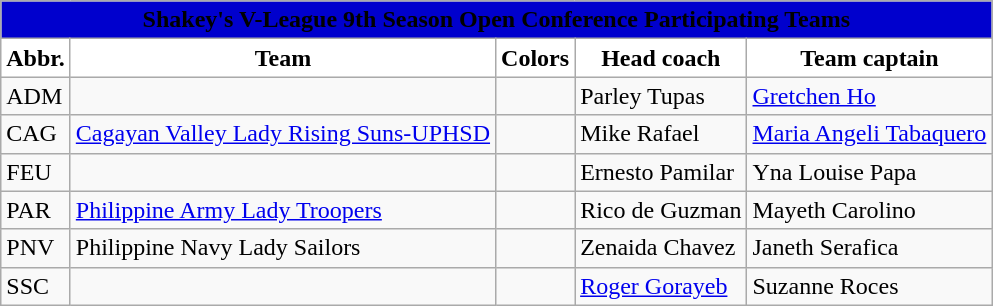<table class="wikitable">
<tr>
<th style=background:#0000CD colspan=5><span>Shakey's V-League 9th Season Open Conference Participating Teams</span></th>
</tr>
<tr>
<th style="background:white">Abbr.</th>
<th style="background:white">Team</th>
<th style="background:white">Colors</th>
<th style="background:white">Head coach</th>
<th style="background:white">Team captain</th>
</tr>
<tr>
<td>ADM</td>
<td></td>
<td> </td>
<td>Parley Tupas</td>
<td><a href='#'>Gretchen Ho</a></td>
</tr>
<tr>
<td>CAG</td>
<td> <a href='#'>Cagayan Valley Lady Rising Suns-UPHSD</a></td>
<td> </td>
<td>Mike Rafael</td>
<td><a href='#'>Maria Angeli Tabaquero</a></td>
</tr>
<tr>
<td>FEU</td>
<td></td>
<td> </td>
<td>Ernesto Pamilar</td>
<td>Yna Louise Papa</td>
</tr>
<tr>
<td>PAR</td>
<td> <a href='#'>Philippine Army Lady Troopers</a></td>
<td> </td>
<td>Rico de Guzman</td>
<td>Mayeth Carolino</td>
</tr>
<tr>
<td>PNV</td>
<td> Philippine Navy Lady Sailors</td>
<td> </td>
<td>Zenaida Chavez</td>
<td>Janeth Serafica</td>
</tr>
<tr>
<td>SSC</td>
<td></td>
<td> </td>
<td><a href='#'>Roger Gorayeb</a></td>
<td>Suzanne Roces</td>
</tr>
</table>
